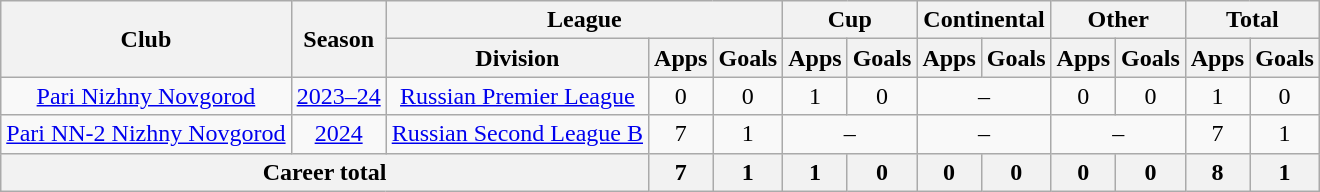<table class="wikitable" style="text-align: center;">
<tr>
<th rowspan=2>Club</th>
<th rowspan=2>Season</th>
<th colspan=3>League</th>
<th colspan=2>Cup</th>
<th colspan=2>Continental</th>
<th colspan=2>Other</th>
<th colspan=2>Total</th>
</tr>
<tr>
<th>Division</th>
<th>Apps</th>
<th>Goals</th>
<th>Apps</th>
<th>Goals</th>
<th>Apps</th>
<th>Goals</th>
<th>Apps</th>
<th>Goals</th>
<th>Apps</th>
<th>Goals</th>
</tr>
<tr>
<td><a href='#'>Pari Nizhny Novgorod</a></td>
<td><a href='#'>2023–24</a></td>
<td><a href='#'>Russian Premier League</a></td>
<td>0</td>
<td>0</td>
<td>1</td>
<td>0</td>
<td colspan=2>–</td>
<td>0</td>
<td>0</td>
<td>1</td>
<td>0</td>
</tr>
<tr>
<td><a href='#'>Pari NN-2 Nizhny Novgorod</a></td>
<td><a href='#'>2024</a></td>
<td><a href='#'>Russian Second League B</a></td>
<td>7</td>
<td>1</td>
<td colspan=2>–</td>
<td colspan=2>–</td>
<td colspan=2>–</td>
<td>7</td>
<td>1</td>
</tr>
<tr>
<th colspan=3>Career total</th>
<th>7</th>
<th>1</th>
<th>1</th>
<th>0</th>
<th>0</th>
<th>0</th>
<th>0</th>
<th>0</th>
<th>8</th>
<th>1</th>
</tr>
</table>
